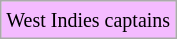<table class="wikitable">
<tr>
<td bgcolor="#F4BBFF"><small>West Indies captains</small></td>
</tr>
</table>
